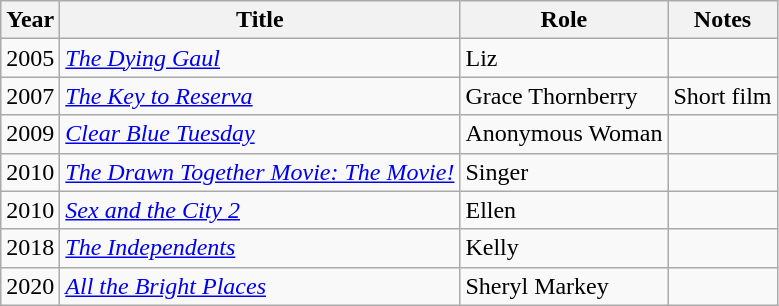<table class="wikitable sortable">
<tr>
<th>Year</th>
<th>Title</th>
<th>Role</th>
<th>Notes</th>
</tr>
<tr>
<td>2005</td>
<td><a href='#'><em>The Dying Gaul</em></a></td>
<td>Liz</td>
<td></td>
</tr>
<tr>
<td>2007</td>
<td><em><a href='#'>The Key to Reserva</a></em></td>
<td>Grace Thornberry</td>
<td>Short film</td>
</tr>
<tr>
<td>2009</td>
<td><em><a href='#'>Clear Blue Tuesday</a></em></td>
<td>Anonymous Woman</td>
<td></td>
</tr>
<tr>
<td>2010</td>
<td><em><a href='#'>The Drawn Together Movie: The Movie!</a></em></td>
<td>Singer</td>
<td></td>
</tr>
<tr>
<td>2010</td>
<td><em><a href='#'>Sex and the City 2</a></em></td>
<td>Ellen</td>
<td></td>
</tr>
<tr>
<td>2018</td>
<td><em><a href='#'>The Independents</a></em></td>
<td>Kelly</td>
<td></td>
</tr>
<tr>
<td>2020</td>
<td><em><a href='#'>All the Bright Places</a></em></td>
<td>Sheryl Markey</td>
<td></td>
</tr>
</table>
